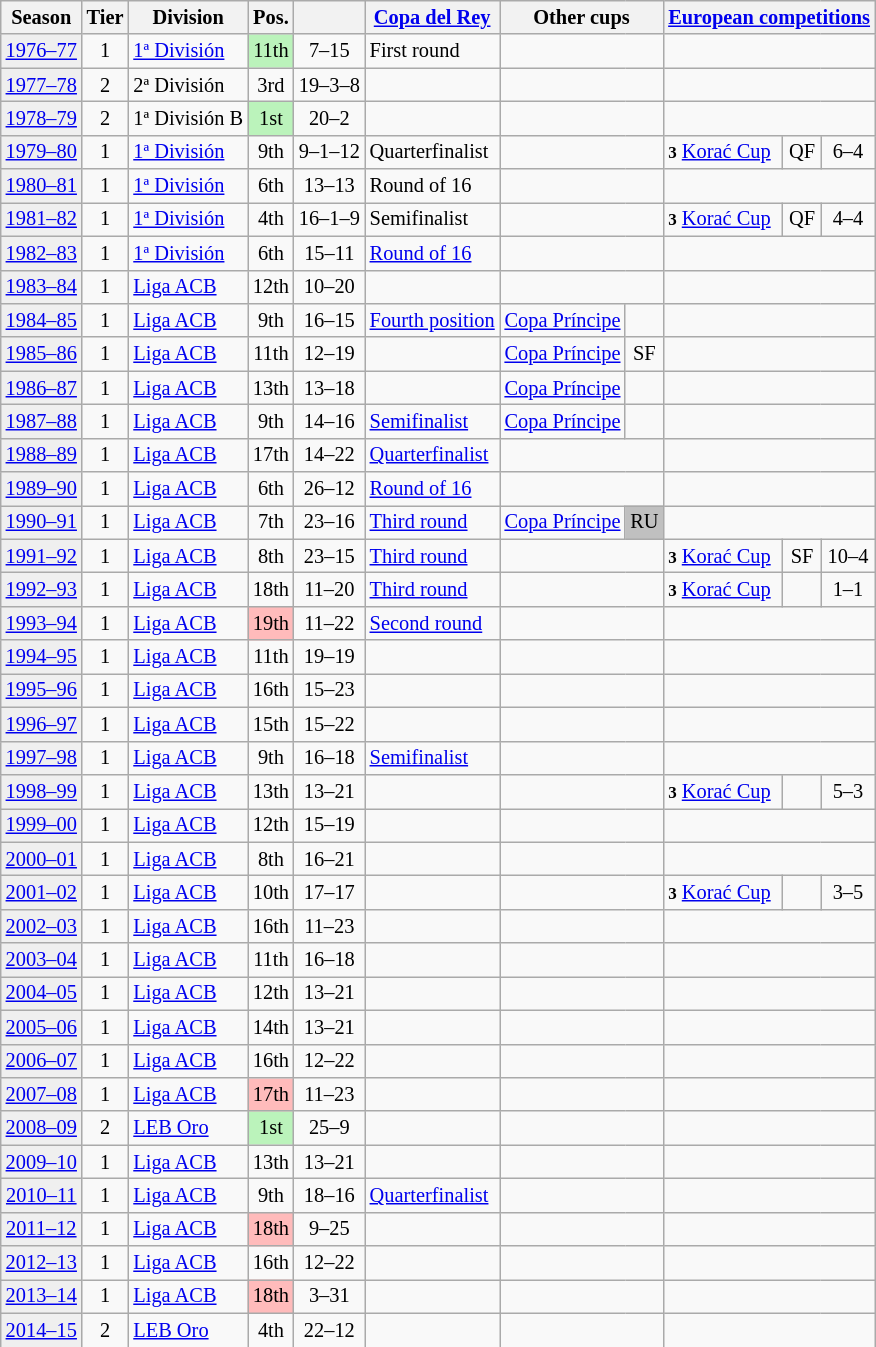<table class="wikitable" style="font-size:85%; text-align:center">
<tr>
<th>Season</th>
<th>Tier</th>
<th>Division</th>
<th>Pos.</th>
<th></th>
<th><a href='#'>Copa del Rey</a></th>
<th colspan=2>Other cups</th>
<th colspan=3><a href='#'>European competitions</a></th>
</tr>
<tr>
<td bgcolor=#efefef><a href='#'>1976–77</a></td>
<td>1</td>
<td align=left><a href='#'>1ª División</a></td>
<td bgcolor=#BBF3BB>11th</td>
<td>7–15</td>
<td align=left>First round</td>
<td colspan=2></td>
<td colspan=3></td>
</tr>
<tr>
<td bgcolor=#efefef><a href='#'>1977–78</a></td>
<td>2</td>
<td align=left>2ª División</td>
<td>3rd</td>
<td>19–3–8</td>
<td></td>
<td colspan=2></td>
<td colspan=3></td>
</tr>
<tr>
<td bgcolor=#efefef><a href='#'>1978–79</a></td>
<td>2</td>
<td align=left>1ª División B</td>
<td bgcolor=#BBF3BB>1st</td>
<td>20–2</td>
<td></td>
<td colspan=2></td>
<td colspan=3></td>
</tr>
<tr>
<td bgcolor=#efefef><a href='#'>1979–80</a></td>
<td>1</td>
<td align=left><a href='#'>1ª División</a></td>
<td>9th</td>
<td>9–1–12</td>
<td align=left>Quarterfinalist</td>
<td colspan=2></td>
<td align=left><small><strong>3</strong></small> <a href='#'>Korać Cup</a></td>
<td>QF</td>
<td>6–4</td>
</tr>
<tr>
<td bgcolor=#efefef><a href='#'>1980–81</a></td>
<td>1</td>
<td align=left><a href='#'>1ª División</a></td>
<td>6th</td>
<td>13–13</td>
<td align=left>Round of 16</td>
<td colspan=2></td>
<td colspan=3></td>
</tr>
<tr>
<td bgcolor=#efefef><a href='#'>1981–82</a></td>
<td>1</td>
<td align=left><a href='#'>1ª División</a></td>
<td>4th</td>
<td>16–1–9</td>
<td align=left>Semifinalist</td>
<td colspan=2></td>
<td align=left><small><strong>3</strong></small> <a href='#'>Korać Cup</a></td>
<td>QF</td>
<td>4–4</td>
</tr>
<tr>
<td bgcolor=#efefef><a href='#'>1982–83</a></td>
<td>1</td>
<td align=left><a href='#'>1ª División</a></td>
<td>6th</td>
<td>15–11</td>
<td align=left><a href='#'>Round of 16</a></td>
<td colspan=2></td>
<td colspan=3></td>
</tr>
<tr>
<td bgcolor=#efefef><a href='#'>1983–84</a></td>
<td>1</td>
<td align=left><a href='#'>Liga ACB</a></td>
<td>12th</td>
<td>10–20</td>
<td></td>
<td colspan=2></td>
<td colspan=3></td>
</tr>
<tr>
<td bgcolor=#efefef><a href='#'>1984–85</a></td>
<td>1</td>
<td align=left><a href='#'>Liga ACB</a></td>
<td>9th</td>
<td>16–15</td>
<td align=left><a href='#'>Fourth position</a></td>
<td align=left><a href='#'>Copa Príncipe</a></td>
<td></td>
<td colspan=3></td>
</tr>
<tr>
<td bgcolor=#efefef><a href='#'>1985–86</a></td>
<td>1</td>
<td align=left><a href='#'>Liga ACB</a></td>
<td>11th</td>
<td>12–19</td>
<td></td>
<td align=left><a href='#'>Copa Príncipe</a></td>
<td>SF</td>
<td colspan=3></td>
</tr>
<tr>
<td bgcolor=#efefef><a href='#'>1986–87</a></td>
<td>1</td>
<td align=left><a href='#'>Liga ACB</a></td>
<td>13th</td>
<td>13–18</td>
<td></td>
<td align=left><a href='#'>Copa Príncipe</a></td>
<td></td>
<td colspan=3></td>
</tr>
<tr>
<td bgcolor=#efefef><a href='#'>1987–88</a></td>
<td>1</td>
<td align=left><a href='#'>Liga ACB</a></td>
<td>9th</td>
<td>14–16</td>
<td align=left><a href='#'>Semifinalist</a></td>
<td align=left><a href='#'>Copa Príncipe</a></td>
<td></td>
<td colspan=3></td>
</tr>
<tr>
<td bgcolor=#efefef><a href='#'>1988–89</a></td>
<td>1</td>
<td align=left><a href='#'>Liga ACB</a></td>
<td>17th</td>
<td>14–22</td>
<td align=left><a href='#'>Quarterfinalist</a></td>
<td colspan=2></td>
<td colspan=3></td>
</tr>
<tr>
<td bgcolor=#efefef><a href='#'>1989–90</a></td>
<td>1</td>
<td align=left><a href='#'>Liga ACB</a></td>
<td>6th</td>
<td>26–12</td>
<td align=left><a href='#'>Round of 16</a></td>
<td colspan=2></td>
<td colspan=3></td>
</tr>
<tr>
<td bgcolor=#efefef><a href='#'>1990–91</a></td>
<td>1</td>
<td align=left><a href='#'>Liga ACB</a></td>
<td>7th</td>
<td>23–16</td>
<td align=left><a href='#'>Third round</a></td>
<td align=left><a href='#'>Copa Príncipe</a></td>
<td bgcolor=silver>RU</td>
<td colspan=3></td>
</tr>
<tr>
<td bgcolor=#efefef><a href='#'>1991–92</a></td>
<td>1</td>
<td align=left><a href='#'>Liga ACB</a></td>
<td>8th</td>
<td>23–15</td>
<td align=left><a href='#'>Third round</a></td>
<td colspan=2></td>
<td align=left><small><strong>3</strong></small> <a href='#'>Korać Cup</a></td>
<td>SF</td>
<td>10–4</td>
</tr>
<tr>
<td bgcolor=#efefef><a href='#'>1992–93</a></td>
<td>1</td>
<td align=left><a href='#'>Liga ACB</a></td>
<td>18th</td>
<td>11–20</td>
<td align=left><a href='#'>Third round</a></td>
<td colspan=2></td>
<td align=left><small><strong>3</strong></small> <a href='#'>Korać Cup</a></td>
<td></td>
<td>1–1</td>
</tr>
<tr>
<td bgcolor=#efefef><a href='#'>1993–94</a></td>
<td>1</td>
<td align=left><a href='#'>Liga ACB</a></td>
<td bgcolor=#FFBBBB>19th</td>
<td>11–22</td>
<td align=left><a href='#'>Second round</a></td>
<td colspan=2></td>
<td colspan=3></td>
</tr>
<tr>
<td bgcolor=#efefef><a href='#'>1994–95</a></td>
<td>1</td>
<td align=left><a href='#'>Liga ACB</a></td>
<td>11th</td>
<td>19–19</td>
<td></td>
<td colspan=2></td>
<td colspan=3></td>
</tr>
<tr>
<td bgcolor=#efefef><a href='#'>1995–96</a></td>
<td>1</td>
<td align=left><a href='#'>Liga ACB</a></td>
<td>16th</td>
<td>15–23</td>
<td></td>
<td colspan=2></td>
<td colspan=3></td>
</tr>
<tr>
<td bgcolor=#efefef><a href='#'>1996–97</a></td>
<td>1</td>
<td align=left><a href='#'>Liga ACB</a></td>
<td>15th</td>
<td>15–22</td>
<td></td>
<td colspan=2></td>
<td colspan=3></td>
</tr>
<tr>
<td bgcolor=#efefef><a href='#'>1997–98</a></td>
<td>1</td>
<td align=left><a href='#'>Liga ACB</a></td>
<td>9th</td>
<td>16–18</td>
<td align=left><a href='#'>Semifinalist</a></td>
<td colspan=2></td>
<td colspan=3></td>
</tr>
<tr>
<td bgcolor=#efefef><a href='#'>1998–99</a></td>
<td>1</td>
<td align=left><a href='#'>Liga ACB</a></td>
<td>13th</td>
<td>13–21</td>
<td></td>
<td colspan=2></td>
<td align=left><small><strong>3</strong></small> <a href='#'>Korać Cup</a></td>
<td></td>
<td>5–3</td>
</tr>
<tr>
<td bgcolor=#efefef><a href='#'>1999–00</a></td>
<td>1</td>
<td align=left><a href='#'>Liga ACB</a></td>
<td>12th</td>
<td>15–19</td>
<td></td>
<td colspan=2></td>
<td colspan=3></td>
</tr>
<tr>
<td bgcolor=#efefef><a href='#'>2000–01</a></td>
<td>1</td>
<td align=left><a href='#'>Liga ACB</a></td>
<td>8th</td>
<td>16–21</td>
<td></td>
<td colspan=2></td>
<td colspan=3></td>
</tr>
<tr>
<td bgcolor=#efefef><a href='#'>2001–02</a></td>
<td>1</td>
<td align=left><a href='#'>Liga ACB</a></td>
<td>10th</td>
<td>17–17</td>
<td></td>
<td colspan=2></td>
<td align=left><small><strong>3</strong></small> <a href='#'>Korać Cup</a></td>
<td></td>
<td>3–5</td>
</tr>
<tr>
<td bgcolor=#efefef><a href='#'>2002–03</a></td>
<td>1</td>
<td align=left><a href='#'>Liga ACB</a></td>
<td>16th</td>
<td>11–23</td>
<td></td>
<td colspan=2></td>
<td colspan=3></td>
</tr>
<tr>
<td bgcolor=#efefef><a href='#'>2003–04</a></td>
<td>1</td>
<td align=left><a href='#'>Liga ACB</a></td>
<td>11th</td>
<td>16–18</td>
<td></td>
<td colspan=2></td>
<td colspan=3></td>
</tr>
<tr>
<td bgcolor=#efefef><a href='#'>2004–05</a></td>
<td>1</td>
<td align=left><a href='#'>Liga ACB</a></td>
<td>12th</td>
<td>13–21</td>
<td></td>
<td colspan=2></td>
<td colspan=3></td>
</tr>
<tr>
<td bgcolor=#efefef><a href='#'>2005–06</a></td>
<td>1</td>
<td align=left><a href='#'>Liga ACB</a></td>
<td>14th</td>
<td>13–21</td>
<td></td>
<td colspan=2></td>
<td colspan=3></td>
</tr>
<tr>
<td bgcolor=#efefef><a href='#'>2006–07</a></td>
<td>1</td>
<td align=left><a href='#'>Liga ACB</a></td>
<td>16th</td>
<td>12–22</td>
<td></td>
<td colspan=2></td>
<td colspan=3></td>
</tr>
<tr>
<td bgcolor=#efefef><a href='#'>2007–08</a></td>
<td>1</td>
<td align=left><a href='#'>Liga ACB</a></td>
<td bgcolor=#FFBBBB>17th</td>
<td>11–23</td>
<td></td>
<td colspan=2></td>
<td colspan=3></td>
</tr>
<tr>
<td bgcolor=#efefef><a href='#'>2008–09</a></td>
<td>2</td>
<td align=left><a href='#'>LEB Oro</a></td>
<td bgcolor=#BBF3BB>1st</td>
<td>25–9</td>
<td></td>
<td colspan=2></td>
<td colspan=3></td>
</tr>
<tr>
<td bgcolor=#efefef><a href='#'>2009–10</a></td>
<td>1</td>
<td align=left><a href='#'>Liga ACB</a></td>
<td>13th</td>
<td>13–21</td>
<td></td>
<td colspan=2></td>
<td colspan=3></td>
</tr>
<tr>
<td bgcolor=#efefef><a href='#'>2010–11</a></td>
<td>1</td>
<td align=left><a href='#'>Liga ACB</a></td>
<td>9th</td>
<td>18–16</td>
<td align=left><a href='#'>Quarterfinalist</a></td>
<td colspan=2></td>
<td colspan=3></td>
</tr>
<tr>
<td bgcolor=#efefef><a href='#'>2011–12</a></td>
<td>1</td>
<td align=left><a href='#'>Liga ACB</a></td>
<td bgcolor=#FFBBBB>18th</td>
<td>9–25</td>
<td></td>
<td colspan=2></td>
<td colspan=3></td>
</tr>
<tr>
<td bgcolor=#efefef><a href='#'>2012–13</a></td>
<td>1</td>
<td align=left><a href='#'>Liga ACB</a></td>
<td>16th</td>
<td>12–22</td>
<td></td>
<td colspan=2></td>
<td colspan=3></td>
</tr>
<tr>
<td bgcolor=#efefef><a href='#'>2013–14</a></td>
<td>1</td>
<td align=left><a href='#'>Liga ACB</a></td>
<td bgcolor=#FFBBBB>18th</td>
<td>3–31</td>
<td></td>
<td colspan=2></td>
<td colspan=3></td>
</tr>
<tr>
<td bgcolor=#efefef><a href='#'>2014–15</a></td>
<td>2</td>
<td align=left><a href='#'>LEB Oro</a></td>
<td>4th</td>
<td>22–12</td>
<td></td>
<td colspan=2></td>
<td colspan=3></td>
</tr>
<tr>
</tr>
</table>
